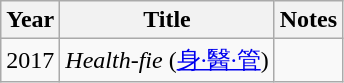<table class="wikitable sortable">
<tr>
<th>Year</th>
<th>Title</th>
<th>Notes</th>
</tr>
<tr>
<td>2017</td>
<td><em>Health-fie</em> (<a href='#'>身·醫·管</a>)</td>
<td></td>
</tr>
</table>
